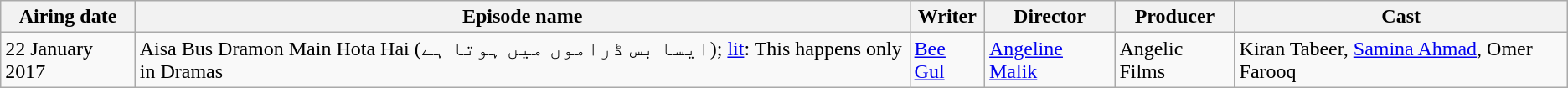<table class="wikitable plainrowheaders">
<tr>
<th>Airing date</th>
<th>Episode name</th>
<th>Writer</th>
<th>Director</th>
<th>Producer</th>
<th>Cast</th>
</tr>
<tr>
<td>22 January 2017</td>
<td>Aisa Bus Dramon Main Hota Hai (ایسا بس ڈراموں میں ہوتا ہے); <a href='#'>lit</a>: This happens only in Dramas</td>
<td><a href='#'>Bee Gul</a></td>
<td><a href='#'>Angeline Malik</a></td>
<td>Angelic Films</td>
<td>Kiran Tabeer, <a href='#'>Samina Ahmad</a>, Omer Farooq</td>
</tr>
</table>
